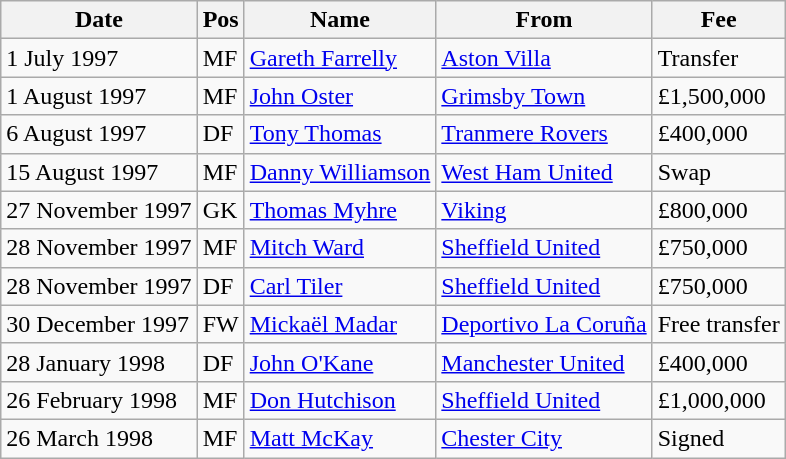<table class="wikitable">
<tr>
<th>Date</th>
<th>Pos</th>
<th>Name</th>
<th>From</th>
<th>Fee</th>
</tr>
<tr>
<td>1 July 1997</td>
<td>MF</td>
<td><a href='#'>Gareth Farrelly</a></td>
<td><a href='#'>Aston Villa</a></td>
<td>Transfer</td>
</tr>
<tr>
<td>1 August 1997</td>
<td>MF</td>
<td><a href='#'>John Oster</a></td>
<td><a href='#'>Grimsby Town</a></td>
<td>£1,500,000</td>
</tr>
<tr>
<td>6 August 1997</td>
<td>DF</td>
<td><a href='#'>Tony Thomas</a></td>
<td><a href='#'>Tranmere Rovers</a></td>
<td>£400,000</td>
</tr>
<tr>
<td>15 August 1997</td>
<td>MF</td>
<td><a href='#'>Danny Williamson</a></td>
<td><a href='#'>West Ham United</a></td>
<td>Swap</td>
</tr>
<tr>
<td>27 November 1997</td>
<td>GK</td>
<td><a href='#'>Thomas Myhre</a></td>
<td><a href='#'>Viking</a></td>
<td>£800,000</td>
</tr>
<tr>
<td>28 November 1997</td>
<td>MF</td>
<td><a href='#'>Mitch Ward</a></td>
<td><a href='#'>Sheffield United</a></td>
<td>£750,000</td>
</tr>
<tr>
<td>28 November 1997</td>
<td>DF</td>
<td><a href='#'>Carl Tiler</a></td>
<td><a href='#'>Sheffield United</a></td>
<td>£750,000</td>
</tr>
<tr>
<td>30 December 1997</td>
<td>FW</td>
<td><a href='#'>Mickaël Madar</a></td>
<td><a href='#'>Deportivo La Coruña</a></td>
<td>Free transfer</td>
</tr>
<tr>
<td>28 January 1998</td>
<td>DF</td>
<td><a href='#'>John O'Kane</a></td>
<td><a href='#'>Manchester United</a></td>
<td>£400,000</td>
</tr>
<tr>
<td>26 February 1998</td>
<td>MF</td>
<td><a href='#'>Don Hutchison</a></td>
<td><a href='#'>Sheffield United</a></td>
<td>£1,000,000</td>
</tr>
<tr>
<td>26 March 1998</td>
<td>MF</td>
<td><a href='#'>Matt McKay</a></td>
<td><a href='#'>Chester City</a></td>
<td>Signed</td>
</tr>
</table>
